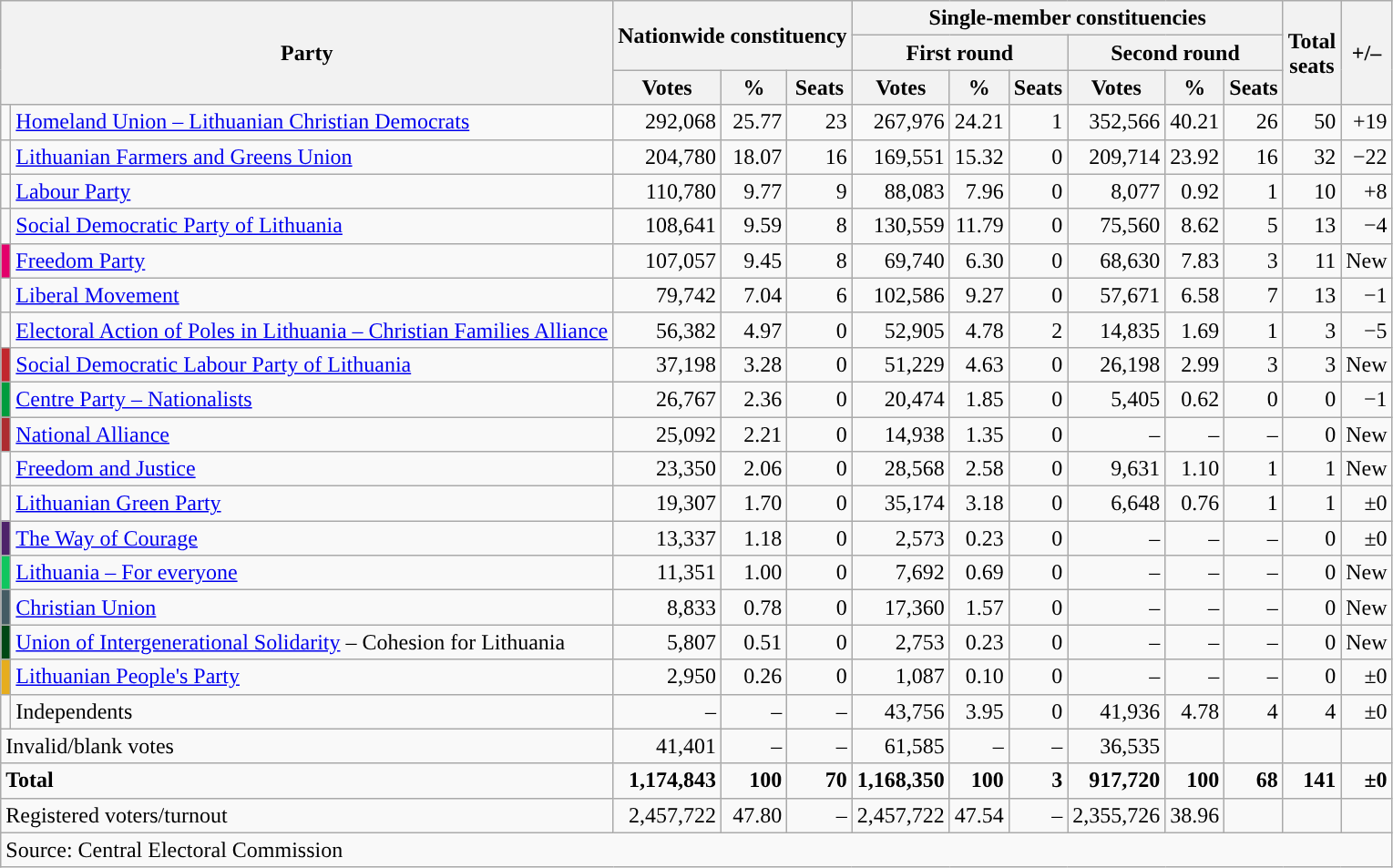<table class="wikitable" style="text-align:right">
<tr>
<th colspan="2" rowspan="3">Party</th>
<th colspan="3" rowspan="2">Nationwide constituency</th>
<th colspan="6">Single-member constituencies</th>
<th rowspan="3">Total<br>seats</th>
<th rowspan="3">+/–</th>
</tr>
<tr>
<th colspan="3">First round</th>
<th colspan="3">Second round</th>
</tr>
<tr>
<th>Votes</th>
<th>%</th>
<th>Seats</th>
<th>Votes</th>
<th>%</th>
<th>Seats</th>
<th>Votes</th>
<th>%</th>
<th>Seats</th>
</tr>
<tr>
<td style="background-color: "></td>
<td align="left"><a href='#'>Homeland Union – Lithuanian Christian Democrats</a></td>
<td>292,068</td>
<td>25.77</td>
<td>23</td>
<td>267,976</td>
<td>24.21</td>
<td>1</td>
<td>352,566</td>
<td>40.21</td>
<td>26</td>
<td>50</td>
<td>+19</td>
</tr>
<tr>
<td style="background-color: "></td>
<td align="left"><a href='#'>Lithuanian Farmers and Greens Union</a></td>
<td>204,780</td>
<td>18.07</td>
<td>16</td>
<td>169,551</td>
<td>15.32</td>
<td>0</td>
<td>209,714</td>
<td>23.92</td>
<td>16</td>
<td>32</td>
<td>−22</td>
</tr>
<tr>
<td style="background-color: "></td>
<td align="left"><a href='#'>Labour Party</a></td>
<td>110,780</td>
<td>9.77</td>
<td>9</td>
<td>88,083</td>
<td>7.96</td>
<td>0</td>
<td>8,077</td>
<td>0.92</td>
<td>1</td>
<td>10</td>
<td>+8</td>
</tr>
<tr>
<td style="background-color: "></td>
<td align="left"><a href='#'>Social Democratic Party of Lithuania</a></td>
<td>108,641</td>
<td>9.59</td>
<td>8</td>
<td>130,559</td>
<td>11.79</td>
<td>0</td>
<td>75,560</td>
<td>8.62</td>
<td>5</td>
<td>13</td>
<td>−4</td>
</tr>
<tr>
<td style="background-color: #E3006B;"></td>
<td align="left"><a href='#'>Freedom Party</a></td>
<td>107,057</td>
<td>9.45</td>
<td>8</td>
<td>69,740</td>
<td>6.30</td>
<td>0</td>
<td>68,630</td>
<td>7.83</td>
<td>3</td>
<td>11</td>
<td>New</td>
</tr>
<tr>
<td style="background-color: "></td>
<td align="left"><a href='#'>Liberal Movement</a></td>
<td>79,742</td>
<td>7.04</td>
<td>6</td>
<td>102,586</td>
<td>9.27</td>
<td>0</td>
<td>57,671</td>
<td>6.58</td>
<td>7</td>
<td>13</td>
<td>−1</td>
</tr>
<tr>
<td style="background-color: "></td>
<td align="left"><a href='#'>Electoral Action of Poles in Lithuania – Christian Families Alliance</a></td>
<td>56,382</td>
<td>4.97</td>
<td>0</td>
<td>52,905</td>
<td>4.78</td>
<td>2</td>
<td>14,835</td>
<td>1.69</td>
<td>1</td>
<td>3</td>
<td>−5</td>
</tr>
<tr>
<td style="background-color: #c1272d"></td>
<td align="left"><a href='#'>Social Democratic Labour Party of Lithuania</a></td>
<td>37,198</td>
<td>3.28</td>
<td>0</td>
<td>51,229</td>
<td>4.63</td>
<td>0</td>
<td>26,198</td>
<td>2.99</td>
<td>3</td>
<td>3</td>
<td>New</td>
</tr>
<tr>
<td style="background-color: #009C3D;"></td>
<td align="left"><a href='#'>Centre Party – Nationalists</a></td>
<td>26,767</td>
<td>2.36</td>
<td>0</td>
<td>20,474</td>
<td>1.85</td>
<td>0</td>
<td>5,405</td>
<td>0.62</td>
<td>0</td>
<td>0</td>
<td>−1</td>
</tr>
<tr>
<td style="background-color: #AD2C30;"></td>
<td align="left"><a href='#'>National Alliance</a></td>
<td>25,092</td>
<td>2.21</td>
<td>0</td>
<td>14,938</td>
<td>1.35</td>
<td>0</td>
<td>–</td>
<td>–</td>
<td>–</td>
<td>0</td>
<td>New</td>
</tr>
<tr>
<td style="background-color: "></td>
<td align="left"><a href='#'>Freedom and Justice</a></td>
<td>23,350</td>
<td>2.06</td>
<td>0</td>
<td>28,568</td>
<td>2.58</td>
<td>0</td>
<td>9,631</td>
<td>1.10</td>
<td>1</td>
<td>1</td>
<td>New</td>
</tr>
<tr>
<td style="background-color: "></td>
<td align="left"><a href='#'>Lithuanian Green Party</a></td>
<td>19,307</td>
<td>1.70</td>
<td>0</td>
<td>35,174</td>
<td>3.18</td>
<td>0</td>
<td>6,648</td>
<td>0.76</td>
<td>1</td>
<td>1</td>
<td>±0</td>
</tr>
<tr>
<td style="background-color: #4D226A;"></td>
<td align="left"><a href='#'>The Way of Courage</a></td>
<td>13,337</td>
<td>1.18</td>
<td>0</td>
<td>2,573</td>
<td>0.23</td>
<td>0</td>
<td>–</td>
<td>–</td>
<td>–</td>
<td>0</td>
<td>±0</td>
</tr>
<tr>
<td style="background-color: #0FC65E;"></td>
<td align="left"><a href='#'>Lithuania – For everyone</a></td>
<td>11,351</td>
<td>1.00</td>
<td>0</td>
<td>7,692</td>
<td>0.69</td>
<td>0</td>
<td>–</td>
<td>–</td>
<td>–</td>
<td>0</td>
<td>New</td>
</tr>
<tr>
<td style="background-color: #445C64;"></td>
<td align="left"><a href='#'>Christian Union</a></td>
<td>8,833</td>
<td>0.78</td>
<td>0</td>
<td>17,360</td>
<td>1.57</td>
<td>0</td>
<td>–</td>
<td>–</td>
<td>–</td>
<td>0</td>
<td>New</td>
</tr>
<tr>
<td style="background-color: #004714;"></td>
<td align="left"><a href='#'>Union of Intergenerational Solidarity</a> – Cohesion for Lithuania</td>
<td>5,807</td>
<td>0.51</td>
<td>0</td>
<td>2,753</td>
<td>0.23</td>
<td>0</td>
<td>–</td>
<td>–</td>
<td>–</td>
<td>0</td>
<td>New</td>
</tr>
<tr>
<td style="background-color: #E6AD1E;"></td>
<td align="left"><a href='#'>Lithuanian People's Party</a></td>
<td>2,950</td>
<td>0.26</td>
<td>0</td>
<td>1,087</td>
<td>0.10</td>
<td>0</td>
<td>–</td>
<td>–</td>
<td>–</td>
<td>0</td>
<td>±0</td>
</tr>
<tr>
<td style="background-color:"></td>
<td align="left">Independents</td>
<td>–</td>
<td>–</td>
<td>–</td>
<td>43,756</td>
<td>3.95</td>
<td>0</td>
<td>41,936</td>
<td>4.78</td>
<td>4</td>
<td>4</td>
<td>±0</td>
</tr>
<tr>
<td colspan="2" align="left">Invalid/blank votes</td>
<td>41,401</td>
<td>–</td>
<td>–</td>
<td>61,585</td>
<td>–</td>
<td>–</td>
<td>36,535</td>
<td></td>
<td></td>
<td></td>
<td></td>
</tr>
<tr>
<td colspan="2" align="left"><strong>Total</strong></td>
<td><strong>1,174,843</strong></td>
<td><strong>100</strong></td>
<td><strong>70</strong></td>
<td><strong>1,168,350</strong></td>
<td><strong>100</strong></td>
<td><strong>3</strong></td>
<td><strong>917,720</strong></td>
<td><strong>100</strong></td>
<td><strong>68</strong></td>
<td><strong>141</strong></td>
<td><strong>±0</strong></td>
</tr>
<tr>
<td colspan="2" align="left">Registered voters/turnout</td>
<td>2,457,722</td>
<td>47.80</td>
<td>–</td>
<td>2,457,722</td>
<td>47.54</td>
<td>–</td>
<td>2,355,726</td>
<td>38.96</td>
<td></td>
<td></td>
<td></td>
</tr>
<tr>
<td colspan="13" align="left">Source: Central Electoral Commission</td>
</tr>
</table>
